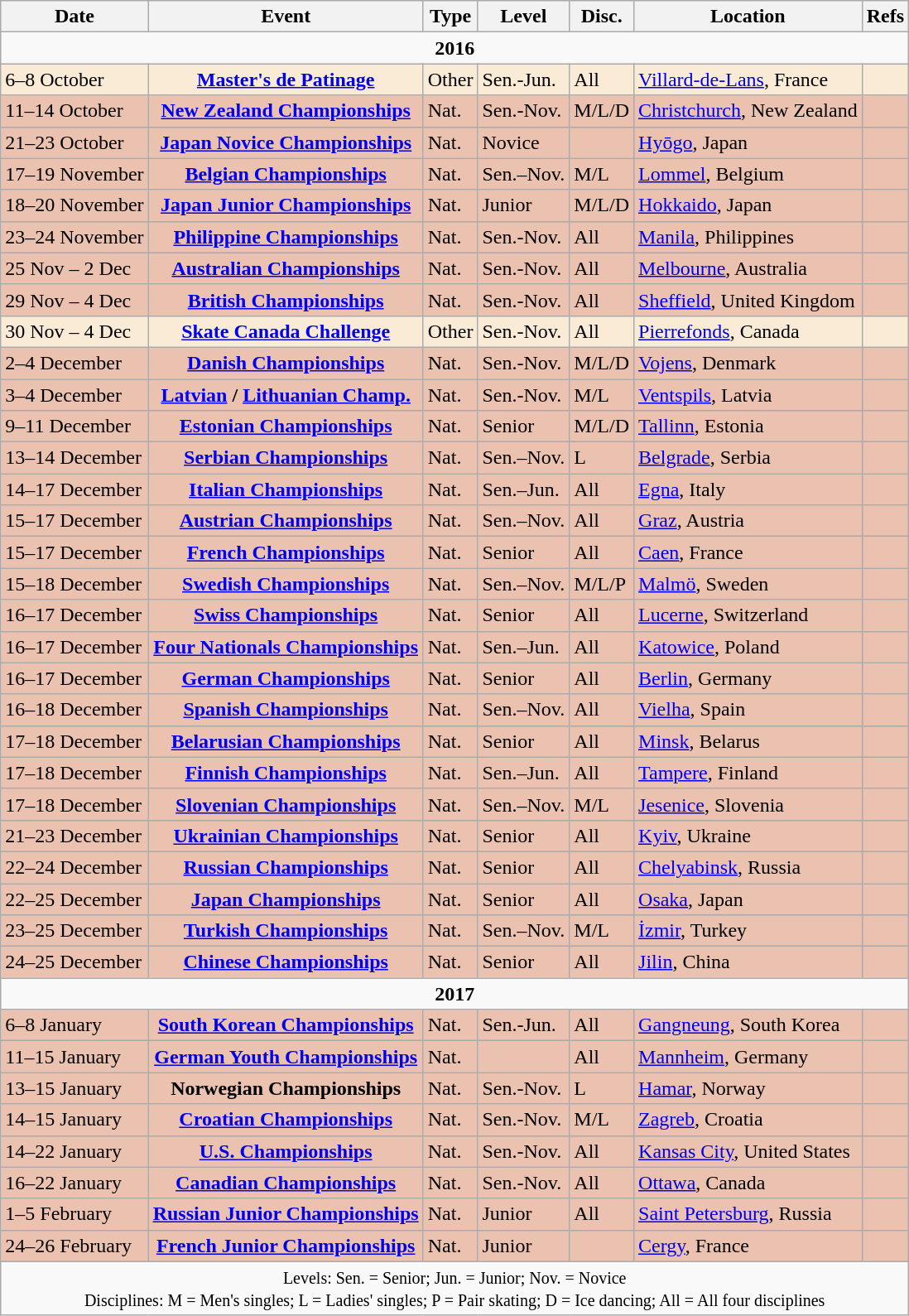<table class="wikitable">
<tr>
<th>Date</th>
<th>Event</th>
<th>Type</th>
<th>Level</th>
<th>Disc.</th>
<th>Location</th>
<th>Refs</th>
</tr>
<tr>
<td colspan=7 align=center><strong>2016</strong></td>
</tr>
<tr bgcolor=FAEBD7>
<td>6–8 October</td>
<td align=center><strong><a href='#'>Master's de Patinage</a></strong></td>
<td>Other</td>
<td>Sen.-Jun.</td>
<td>All</td>
<td><a href='#'>Villard-de-Lans</a>, France</td>
<td></td>
</tr>
<tr bgcolor=EBC2AF>
<td>11–14 October</td>
<td align=center><strong><a href='#'>New Zealand Championships</a></strong></td>
<td>Nat.</td>
<td>Sen.-Nov.</td>
<td>M/L/D</td>
<td><a href='#'>Christchurch</a>, New Zealand</td>
<td></td>
</tr>
<tr bgcolor=EBC2AF>
<td>21–23 October</td>
<td align=center><strong><a href='#'>Japan Novice Championships</a></strong></td>
<td>Nat.</td>
<td>Novice</td>
<td></td>
<td><a href='#'>Hyōgo</a>, Japan</td>
<td></td>
</tr>
<tr bgcolor=EBC2AF>
<td>17–19 November</td>
<td align=center><strong><a href='#'>Belgian Championships</a></strong></td>
<td>Nat.</td>
<td>Sen.–Nov.</td>
<td>M/L</td>
<td><a href='#'>Lommel</a>, Belgium</td>
<td></td>
</tr>
<tr bgcolor=EBC2AF>
<td>18–20 November</td>
<td align=center><strong><a href='#'>Japan Junior Championships</a></strong></td>
<td>Nat.</td>
<td>Junior</td>
<td>M/L/D</td>
<td><a href='#'>Hokkaido</a>, Japan</td>
<td></td>
</tr>
<tr bgcolor=EBC2AF>
<td>23–24 November</td>
<td align=center><strong><a href='#'>Philippine Championships</a></strong></td>
<td>Nat.</td>
<td>Sen.-Nov.</td>
<td>All</td>
<td><a href='#'>Manila</a>, Philippines</td>
<td></td>
</tr>
<tr bgcolor=EBC2AF>
<td>25 Nov – 2 Dec</td>
<td align=center><strong><a href='#'>Australian Championships</a></strong></td>
<td>Nat.</td>
<td>Sen.-Nov.</td>
<td>All</td>
<td><a href='#'>Melbourne</a>, Australia</td>
<td></td>
</tr>
<tr bgcolor=EBC2AF>
<td>29 Nov – 4 Dec</td>
<td align=center><strong><a href='#'>British Championships</a></strong></td>
<td>Nat.</td>
<td>Sen.-Nov.</td>
<td>All</td>
<td><a href='#'>Sheffield</a>, United Kingdom</td>
<td></td>
</tr>
<tr bgcolor=FAEBD7>
<td>30 Nov – 4 Dec</td>
<td align=center><strong><a href='#'>Skate Canada Challenge</a></strong></td>
<td>Other</td>
<td>Sen.-Nov.</td>
<td>All</td>
<td><a href='#'>Pierrefonds</a>, Canada</td>
<td></td>
</tr>
<tr bgcolor=EBC2AF>
<td>2–4 December</td>
<td align=center><strong><a href='#'>Danish Championships</a></strong></td>
<td>Nat.</td>
<td>Sen.-Nov.</td>
<td>M/L/D</td>
<td><a href='#'>Vojens</a>, Denmark</td>
<td></td>
</tr>
<tr bgcolor=EBC2AF>
<td>3–4 December</td>
<td align=center><strong><a href='#'>Latvian</a> / <a href='#'>Lithuanian Champ.</a></strong></td>
<td>Nat.</td>
<td>Sen.-Nov.</td>
<td>M/L</td>
<td><a href='#'>Ventspils</a>, Latvia</td>
<td></td>
</tr>
<tr bgcolor=EBC2AF>
<td>9–11 December</td>
<td align=center><strong><a href='#'>Estonian Championships</a></strong></td>
<td>Nat.</td>
<td>Senior</td>
<td>M/L/D</td>
<td><a href='#'>Tallinn</a>, Estonia</td>
<td></td>
</tr>
<tr bgcolor=EBC2AF>
<td>13–14 December</td>
<td align=center><strong><a href='#'>Serbian Championships</a></strong></td>
<td>Nat.</td>
<td>Sen.–Nov.</td>
<td>L</td>
<td><a href='#'>Belgrade</a>, Serbia</td>
<td></td>
</tr>
<tr bgcolor=EBC2AF>
<td>14–17 December</td>
<td align=center><strong><a href='#'>Italian Championships</a></strong></td>
<td>Nat.</td>
<td>Sen.–Jun.</td>
<td>All</td>
<td><a href='#'>Egna</a>, Italy</td>
<td></td>
</tr>
<tr bgcolor=EBC2AF>
<td>15–17 December</td>
<td align=center><strong><a href='#'>Austrian Championships</a></strong></td>
<td>Nat.</td>
<td>Sen.–Nov.</td>
<td>All</td>
<td><a href='#'>Graz</a>, Austria</td>
<td></td>
</tr>
<tr bgcolor=EBC2AF>
<td>15–17 December</td>
<td align=center><strong><a href='#'>French Championships</a></strong></td>
<td>Nat.</td>
<td>Senior</td>
<td>All</td>
<td><a href='#'>Caen</a>, France</td>
<td></td>
</tr>
<tr bgcolor=EBC2AF>
<td>15–18 December</td>
<td align=center><strong><a href='#'>Swedish Championships</a></strong></td>
<td>Nat.</td>
<td>Sen.–Nov.</td>
<td>M/L/P</td>
<td><a href='#'>Malmö</a>, Sweden</td>
<td></td>
</tr>
<tr bgcolor=EBC2AF>
<td>16–17 December</td>
<td align=center><strong><a href='#'>Swiss Championships</a></strong></td>
<td>Nat.</td>
<td>Senior</td>
<td>All</td>
<td><a href='#'>Lucerne</a>, Switzerland</td>
<td></td>
</tr>
<tr bgcolor=EBC2AF>
<td>16–17 December</td>
<td align=center><strong><a href='#'>Four Nationals Championships</a></strong> <br> </td>
<td>Nat.</td>
<td>Sen.–Jun.</td>
<td>All</td>
<td><a href='#'>Katowice</a>, Poland</td>
<td></td>
</tr>
<tr bgcolor=EBC2AF>
<td>16–17 December</td>
<td align=center><strong><a href='#'>German Championships</a></strong></td>
<td>Nat.</td>
<td>Senior</td>
<td>All</td>
<td><a href='#'>Berlin</a>, Germany</td>
<td></td>
</tr>
<tr bgcolor=EBC2AF>
<td>16–18 December</td>
<td align=center><strong><a href='#'>Spanish Championships</a></strong></td>
<td>Nat.</td>
<td>Sen.–Nov.</td>
<td>All</td>
<td><a href='#'>Vielha</a>, Spain</td>
<td></td>
</tr>
<tr bgcolor=EBC2AF>
<td>17–18 December</td>
<td align=center><strong><a href='#'>Belarusian Championships</a></strong></td>
<td>Nat.</td>
<td>Senior</td>
<td>All</td>
<td><a href='#'>Minsk</a>, Belarus</td>
<td></td>
</tr>
<tr bgcolor=EBC2AF>
<td>17–18 December</td>
<td align=center><strong><a href='#'>Finnish Championships</a></strong></td>
<td>Nat.</td>
<td>Sen.–Jun.</td>
<td>All</td>
<td><a href='#'>Tampere</a>, Finland</td>
<td></td>
</tr>
<tr bgcolor=EBC2AF>
<td>17–18 December</td>
<td align=center><strong><a href='#'>Slovenian Championships</a></strong></td>
<td>Nat.</td>
<td>Sen.–Nov.</td>
<td>M/L</td>
<td><a href='#'>Jesenice</a>, Slovenia</td>
<td></td>
</tr>
<tr bgcolor=EBC2AF>
<td>21–23 December</td>
<td align=center><strong><a href='#'>Ukrainian Championships</a></strong></td>
<td>Nat.</td>
<td>Senior</td>
<td>All</td>
<td><a href='#'>Kyiv</a>, Ukraine</td>
<td></td>
</tr>
<tr bgcolor=EBC2AF>
<td>22–24 December</td>
<td align=center><strong><a href='#'>Russian Championships</a></strong></td>
<td>Nat.</td>
<td>Senior</td>
<td>All</td>
<td><a href='#'>Chelyabinsk</a>, Russia</td>
<td></td>
</tr>
<tr bgcolor=EBC2AF>
<td>22–25 December</td>
<td align=center><strong><a href='#'>Japan Championships</a></strong></td>
<td>Nat.</td>
<td>Senior</td>
<td>All</td>
<td><a href='#'>Osaka</a>, Japan</td>
<td></td>
</tr>
<tr bgcolor=EBC2AF>
<td>23–25 December</td>
<td align=center><strong><a href='#'>Turkish Championships</a></strong></td>
<td>Nat.</td>
<td>Sen.–Nov.</td>
<td>M/L</td>
<td><a href='#'>İzmir</a>, Turkey</td>
<td></td>
</tr>
<tr bgcolor=EBC2AF>
<td>24–25 December</td>
<td align=center><strong><a href='#'>Chinese Championships</a></strong></td>
<td>Nat.</td>
<td>Senior</td>
<td>All</td>
<td><a href='#'>Jilin</a>, China</td>
<td></td>
</tr>
<tr>
<td colspan=7 align=center><strong>2017</strong></td>
</tr>
<tr bgcolor=EBC2AF>
<td>6–8 January</td>
<td align=center><strong><a href='#'>South Korean Championships</a></strong></td>
<td>Nat.</td>
<td>Sen.-Jun.</td>
<td>All</td>
<td><a href='#'>Gangneung</a>, South Korea</td>
<td></td>
</tr>
<tr bgcolor=EBC2AF>
<td>11–15 January</td>
<td align=center><strong><a href='#'>German Youth Championships</a></strong></td>
<td>Nat.</td>
<td></td>
<td>All</td>
<td><a href='#'>Mannheim</a>, Germany</td>
<td></td>
</tr>
<tr bgcolor=EBC2AF>
<td>13–15 January</td>
<td align=center><strong>Norwegian Championships</strong></td>
<td>Nat.</td>
<td>Sen.-Nov.</td>
<td>L</td>
<td><a href='#'>Hamar</a>, Norway</td>
<td></td>
</tr>
<tr bgcolor=EBC2AF>
<td>14–15 January</td>
<td align=center><strong><a href='#'>Croatian Championships</a></strong></td>
<td>Nat.</td>
<td>Sen.-Nov.</td>
<td>M/L</td>
<td><a href='#'>Zagreb</a>, Croatia</td>
<td></td>
</tr>
<tr bgcolor=EBC2AF>
<td>14–22 January</td>
<td align=center><strong><a href='#'>U.S. Championships</a></strong></td>
<td>Nat.</td>
<td>Sen.-Nov.</td>
<td>All</td>
<td><a href='#'>Kansas City</a>, United States</td>
<td></td>
</tr>
<tr bgcolor=EBC2AF>
<td>16–22 January</td>
<td align=center><strong><a href='#'>Canadian Championships</a></strong></td>
<td>Nat.</td>
<td>Sen.-Nov.</td>
<td>All</td>
<td><a href='#'>Ottawa</a>, Canada</td>
<td></td>
</tr>
<tr bgcolor=EBC2AF>
<td>1–5 February</td>
<td align=center><strong><a href='#'>Russian Junior Championships</a></strong></td>
<td>Nat.</td>
<td>Junior</td>
<td>All</td>
<td><a href='#'>Saint Petersburg</a>, Russia</td>
<td></td>
</tr>
<tr bgcolor=EBC2AF>
<td>24–26 February</td>
<td align=center><strong><a href='#'>French Junior Championships</a></strong></td>
<td>Nat.</td>
<td>Junior</td>
<td></td>
<td><a href='#'>Cergy</a>, France</td>
<td></td>
</tr>
<tr>
<td colspan=7 align=center><small> Levels: Sen. = Senior; Jun. = Junior; Nov. = Novice <br> Disciplines: M = Men's singles; L = Ladies' singles; P = Pair skating; D = Ice dancing; All = All four disciplines </small></td>
</tr>
</table>
